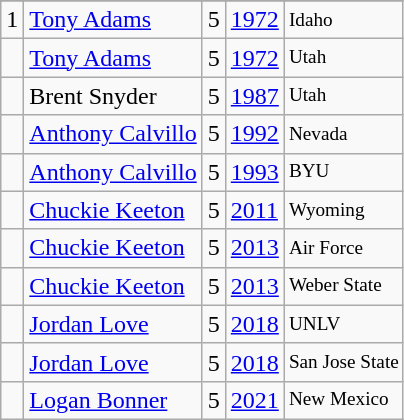<table class="wikitable">
<tr>
</tr>
<tr>
<td>1</td>
<td><a href='#'>Tony Adams</a></td>
<td>5</td>
<td><a href='#'>1972</a></td>
<td style="font-size:80%;">Idaho</td>
</tr>
<tr>
<td></td>
<td><a href='#'>Tony Adams</a></td>
<td>5</td>
<td><a href='#'>1972</a></td>
<td style="font-size:80%;">Utah</td>
</tr>
<tr>
<td></td>
<td>Brent Snyder</td>
<td>5</td>
<td><a href='#'>1987</a></td>
<td style="font-size:80%;">Utah</td>
</tr>
<tr>
<td></td>
<td><a href='#'>Anthony Calvillo</a></td>
<td>5</td>
<td><a href='#'>1992</a></td>
<td style="font-size:80%;">Nevada</td>
</tr>
<tr>
<td></td>
<td><a href='#'>Anthony Calvillo</a></td>
<td>5</td>
<td><a href='#'>1993</a></td>
<td style="font-size:80%;">BYU</td>
</tr>
<tr>
<td></td>
<td><a href='#'>Chuckie Keeton</a></td>
<td>5</td>
<td><a href='#'>2011</a></td>
<td style="font-size:80%;">Wyoming</td>
</tr>
<tr>
<td></td>
<td><a href='#'>Chuckie Keeton</a></td>
<td>5</td>
<td><a href='#'>2013</a></td>
<td style="font-size:80%;">Air Force</td>
</tr>
<tr>
<td></td>
<td><a href='#'>Chuckie Keeton</a></td>
<td>5</td>
<td><a href='#'>2013</a></td>
<td style="font-size:80%;">Weber State</td>
</tr>
<tr>
<td></td>
<td><a href='#'>Jordan Love</a></td>
<td>5</td>
<td><a href='#'>2018</a></td>
<td style="font-size:80%;">UNLV</td>
</tr>
<tr>
<td></td>
<td><a href='#'>Jordan Love</a></td>
<td>5</td>
<td><a href='#'>2018</a></td>
<td style="font-size:80%;">San Jose State</td>
</tr>
<tr>
<td></td>
<td><a href='#'>Logan Bonner</a></td>
<td>5</td>
<td><a href='#'>2021</a></td>
<td style="font-size:80%;">New Mexico</td>
</tr>
</table>
